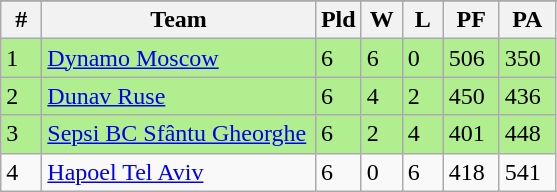<table class=wikitable>
<tr align=center>
</tr>
<tr>
<th width=20>#</th>
<th width=175>Team</th>
<th width=20>Pld</th>
<th width=20>W</th>
<th width=20>L</th>
<th width=30>PF</th>
<th width=30>PA</th>
</tr>
<tr bgcolor=B0EE90>
<td>1</td>
<td align="left"> <a href='#'>Dynamo Moscow</a></td>
<td>6</td>
<td>6</td>
<td>0</td>
<td>506</td>
<td>350</td>
</tr>
<tr bgcolor=B0EE90>
<td>2</td>
<td align="left"> <a href='#'>Dunav Ruse</a></td>
<td>6</td>
<td>4</td>
<td>2</td>
<td>450</td>
<td>436</td>
</tr>
<tr bgcolor=B0EE90>
<td>3</td>
<td align="left"> <a href='#'>Sepsi BC Sfântu Gheorghe</a></td>
<td>6</td>
<td>2</td>
<td>4</td>
<td>401</td>
<td>448</td>
</tr>
<tr>
<td>4</td>
<td align="left"> <a href='#'>Hapoel Tel Aviv</a></td>
<td>6</td>
<td>0</td>
<td>6</td>
<td>418</td>
<td>541</td>
</tr>
</table>
